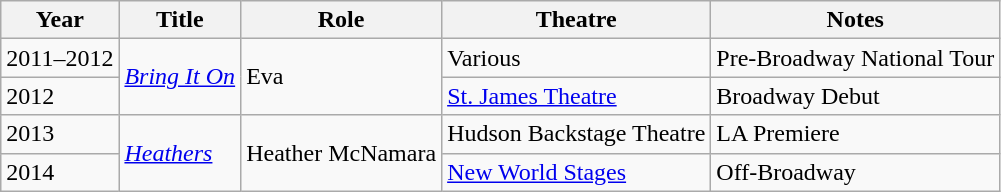<table class="wikitable sortable">
<tr>
<th>Year</th>
<th>Title</th>
<th>Role</th>
<th>Theatre</th>
<th>Notes</th>
</tr>
<tr>
<td>2011–2012</td>
<td rowspan="2"><em><a href='#'>Bring It On</a></em></td>
<td rowspan="2">Eva</td>
<td>Various</td>
<td>Pre-Broadway National Tour</td>
</tr>
<tr>
<td>2012</td>
<td><a href='#'>St. James Theatre</a></td>
<td>Broadway Debut</td>
</tr>
<tr>
<td>2013</td>
<td rowspan="2"><em><a href='#'>Heathers</a></em></td>
<td rowspan="2">Heather McNamara</td>
<td>Hudson Backstage Theatre</td>
<td>LA Premiere</td>
</tr>
<tr>
<td>2014</td>
<td><a href='#'>New World Stages</a></td>
<td>Off-Broadway</td>
</tr>
</table>
